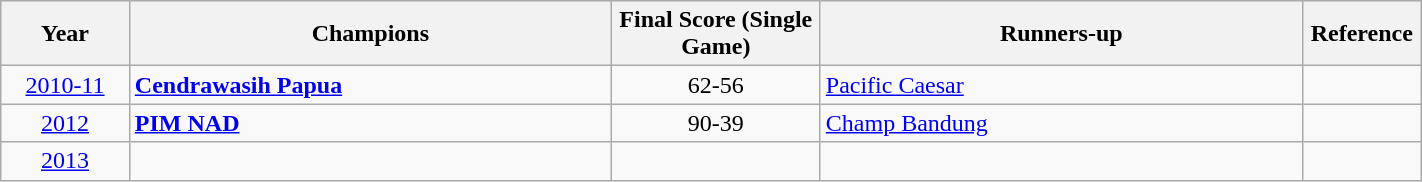<table class="wikitable sortable" style="width:75%;">
<tr style="background:#efefef;">
<th width=8%>Year</th>
<th width=30%>Champions</th>
<th style="width:13%;" class="unsortable">Final Score (Single Game)</th>
<th width=30%>Runners-up</th>
<th style="width:3%;" class="unsortable">Reference</th>
</tr>
<tr>
<td align=center><a href='#'>2010-11</a></td>
<td><strong><a href='#'>Cendrawasih Papua</a></strong></td>
<td align=center>62-56</td>
<td><a href='#'>Pacific Caesar</a></td>
<td align=center></td>
</tr>
<tr>
<td align=center><a href='#'>2012</a></td>
<td><strong><a href='#'>PIM NAD</a></strong></td>
<td align=center>90-39</td>
<td><a href='#'>Champ Bandung</a></td>
<td align=center></td>
</tr>
<tr>
<td align=center><a href='#'>2013</a></td>
<td><strong></strong></td>
<td align=center></td>
<td></td>
<td align=center></td>
</tr>
</table>
